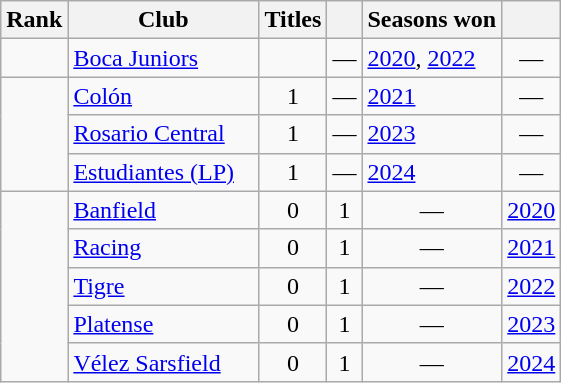<table class="wikitable sortable plainrowheaders">
<tr>
<th>Rank</th>
<th width=120px>Club</th>
<th scope=col>Titles</th>
<th scope=col></th>
<th scope=col>Seasons won</th>
<th scope=col></th>
</tr>
<tr>
<td rowspan="1"></td>
<td><a href='#'>Boca Juniors</a></td>
<td></td>
<td align=center>—</td>
<td><a href='#'>2020</a>, <a href='#'>2022</a></td>
<td align=center>—</td>
</tr>
<tr>
<td rowspan="3"></td>
<td><a href='#'>Colón</a></td>
<td align=center>1</td>
<td align=center>—</td>
<td><a href='#'>2021</a></td>
<td align=center>—</td>
</tr>
<tr>
<td><a href='#'>Rosario Central</a></td>
<td align=center>1</td>
<td align=center>—</td>
<td><a href='#'>2023</a></td>
<td align=center>—</td>
</tr>
<tr>
<td><a href='#'>Estudiantes (LP)</a></td>
<td align=center>1</td>
<td align=center>—</td>
<td><a href='#'>2024</a></td>
<td align=center>—</td>
</tr>
<tr>
<td rowspan="5"></td>
<td><a href='#'>Banfield</a></td>
<td align=center>0</td>
<td align=center>1</td>
<td align=center>—</td>
<td><a href='#'>2020</a></td>
</tr>
<tr>
<td><a href='#'>Racing</a></td>
<td align=center>0</td>
<td align=center>1</td>
<td align=center>—</td>
<td><a href='#'>2021</a></td>
</tr>
<tr>
<td><a href='#'>Tigre</a></td>
<td align=center>0</td>
<td align=center>1</td>
<td align=center>—</td>
<td><a href='#'>2022</a></td>
</tr>
<tr>
<td><a href='#'>Platense</a></td>
<td align=center>0</td>
<td align=center>1</td>
<td align=center>—</td>
<td><a href='#'>2023</a></td>
</tr>
<tr>
<td><a href='#'>Vélez Sarsfield</a></td>
<td align=center>0</td>
<td align=center>1</td>
<td align=center>—</td>
<td><a href='#'>2024</a></td>
</tr>
</table>
